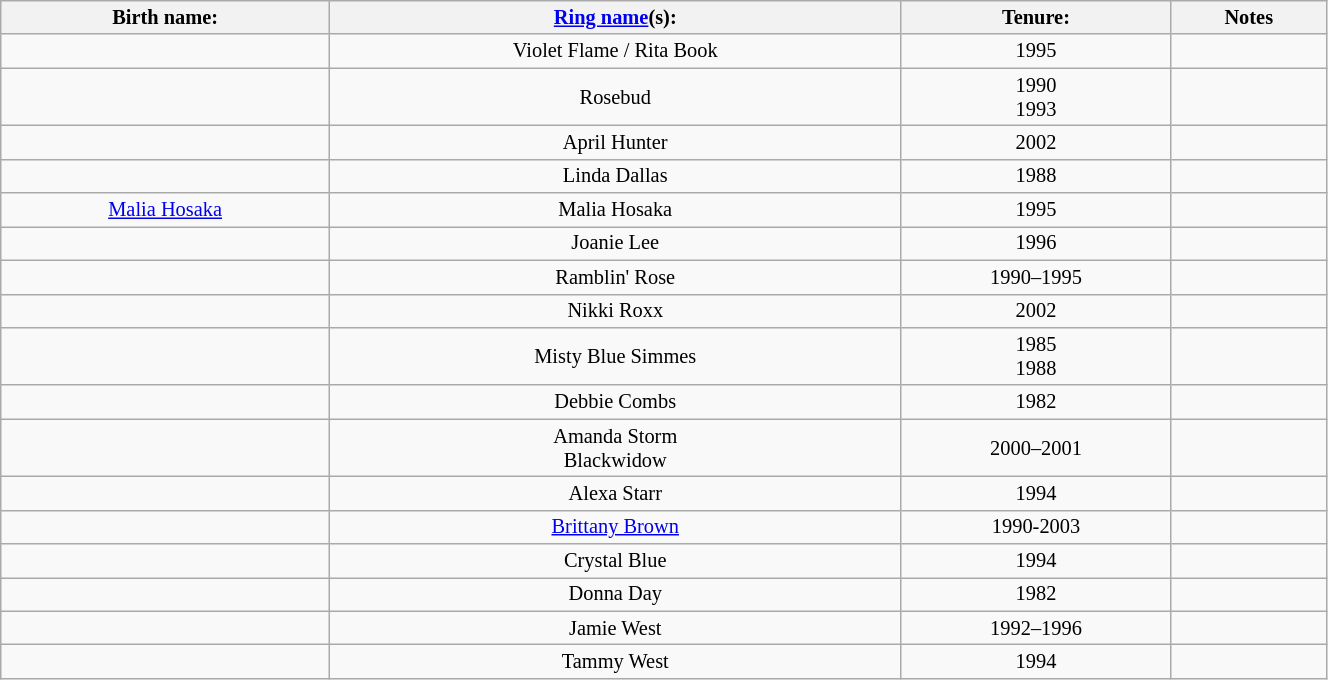<table class="sortable wikitable" style="font-size:85%; text-align:center; width:70%;">
<tr>
<th>Birth name:</th>
<th><a href='#'>Ring name</a>(s):</th>
<th>Tenure:</th>
<th>Notes</th>
</tr>
<tr>
<td></td>
<td>Violet Flame / Rita Book</td>
<td sort>1995</td>
<td></td>
</tr>
<tr>
<td></td>
<td>Rosebud</td>
<td sort>1990<br>1993</td>
<td></td>
</tr>
<tr>
<td></td>
<td>April Hunter</td>
<td sort>2002</td>
<td></td>
</tr>
<tr>
<td></td>
<td>Linda Dallas</td>
<td sort>1988</td>
<td></td>
</tr>
<tr>
<td><a href='#'>Malia Hosaka</a></td>
<td>Malia Hosaka</td>
<td sort>1995</td>
<td></td>
</tr>
<tr>
<td></td>
<td>Joanie Lee</td>
<td sort>1996</td>
<td></td>
</tr>
<tr>
<td></td>
<td>Ramblin' Rose</td>
<td sort>1990–1995</td>
<td></td>
</tr>
<tr>
<td></td>
<td>Nikki Roxx</td>
<td sort>2002</td>
<td></td>
</tr>
<tr>
<td></td>
<td>Misty Blue Simmes</td>
<td sort>1985<br>1988</td>
<td></td>
</tr>
<tr>
<td></td>
<td>Debbie Combs</td>
<td sort>1982</td>
<td></td>
</tr>
<tr>
<td></td>
<td>Amanda Storm<br>Blackwidow</td>
<td sort>2000–2001</td>
<td></td>
</tr>
<tr>
<td></td>
<td>Alexa Starr</td>
<td sort>1994</td>
<td></td>
</tr>
<tr>
<td></td>
<td><a href='#'>Brittany Brown</a></td>
<td sort>1990-2003</td>
<td></td>
</tr>
<tr>
<td></td>
<td>Crystal Blue</td>
<td sort>1994</td>
<td></td>
</tr>
<tr>
<td></td>
<td>Donna Day</td>
<td sort>1982</td>
<td></td>
</tr>
<tr>
<td></td>
<td>Jamie West</td>
<td sort>1992–1996</td>
<td></td>
</tr>
<tr>
<td></td>
<td>Tammy West</td>
<td sort>1994</td>
<td></td>
</tr>
</table>
